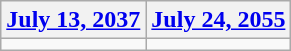<table class=wikitable>
<tr>
<th><a href='#'>July 13, 2037</a></th>
<th><a href='#'>July 24, 2055</a></th>
</tr>
<tr>
<td></td>
<td></td>
</tr>
</table>
